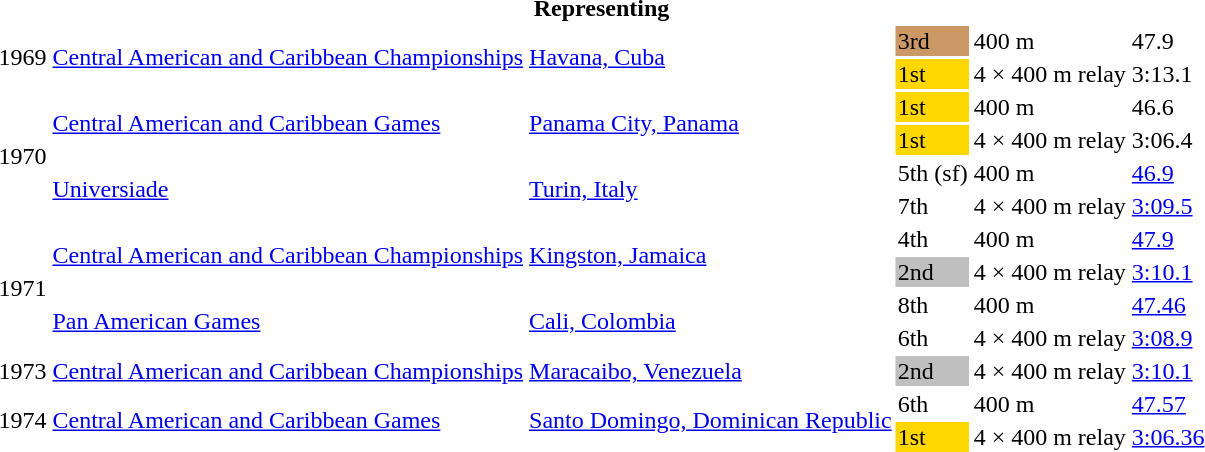<table>
<tr>
<th colspan="6">Representing </th>
</tr>
<tr>
<td rowspan=2>1969</td>
<td rowspan=2><a href='#'>Central American and Caribbean Championships</a></td>
<td rowspan=2><a href='#'>Havana, Cuba</a></td>
<td bgcolor=cc9966>3rd</td>
<td>400 m</td>
<td>47.9</td>
</tr>
<tr>
<td bgcolor=gold>1st</td>
<td>4 × 400 m relay</td>
<td>3:13.1</td>
</tr>
<tr>
<td rowspan=4>1970</td>
<td rowspan=2><a href='#'>Central American and Caribbean Games</a></td>
<td rowspan=2><a href='#'>Panama City, Panama</a></td>
<td bgcolor=gold>1st</td>
<td>400 m</td>
<td>46.6</td>
</tr>
<tr>
<td bgcolor=gold>1st</td>
<td>4 × 400 m relay</td>
<td>3:06.4</td>
</tr>
<tr>
<td rowspan=2><a href='#'>Universiade</a></td>
<td rowspan=2><a href='#'>Turin, Italy</a></td>
<td>5th (sf)</td>
<td>400 m</td>
<td><a href='#'>46.9</a></td>
</tr>
<tr>
<td>7th</td>
<td>4 × 400 m relay</td>
<td><a href='#'>3:09.5</a></td>
</tr>
<tr>
<td rowspan=4>1971</td>
<td rowspan=2><a href='#'>Central American and Caribbean Championships</a></td>
<td rowspan=2><a href='#'>Kingston, Jamaica</a></td>
<td>4th</td>
<td>400 m</td>
<td><a href='#'>47.9</a></td>
</tr>
<tr>
<td bgcolor=silver>2nd</td>
<td>4 × 400 m relay</td>
<td><a href='#'>3:10.1</a></td>
</tr>
<tr>
<td rowspan=2><a href='#'>Pan American Games</a></td>
<td rowspan=2><a href='#'>Cali, Colombia</a></td>
<td>8th</td>
<td>400 m</td>
<td><a href='#'>47.46</a></td>
</tr>
<tr>
<td>6th</td>
<td>4 × 400 m relay</td>
<td><a href='#'>3:08.9</a></td>
</tr>
<tr>
<td>1973</td>
<td><a href='#'>Central American and Caribbean Championships</a></td>
<td><a href='#'>Maracaibo, Venezuela</a></td>
<td bgcolor=silver>2nd</td>
<td>4 × 400 m relay</td>
<td><a href='#'>3:10.1</a></td>
</tr>
<tr>
<td rowspan=2>1974</td>
<td rowspan=2><a href='#'>Central American and Caribbean Games</a></td>
<td rowspan=2><a href='#'>Santo Domingo, Dominican Republic</a></td>
<td>6th</td>
<td>400 m</td>
<td><a href='#'>47.57</a></td>
</tr>
<tr>
<td bgcolor=gold>1st</td>
<td>4 × 400 m relay</td>
<td><a href='#'>3:06.36</a></td>
</tr>
</table>
